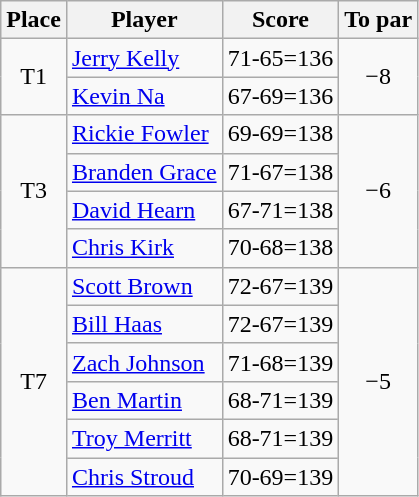<table class="wikitable">
<tr>
<th>Place</th>
<th>Player</th>
<th>Score</th>
<th>To par</th>
</tr>
<tr>
<td rowspan=2 align=center>T1</td>
<td> <a href='#'>Jerry Kelly</a></td>
<td>71-65=136</td>
<td rowspan=2 align=center>−8</td>
</tr>
<tr>
<td> <a href='#'>Kevin Na</a></td>
<td>67-69=136</td>
</tr>
<tr>
<td rowspan=4 align=center>T3</td>
<td> <a href='#'>Rickie Fowler</a></td>
<td>69-69=138</td>
<td rowspan=4 align=center>−6</td>
</tr>
<tr>
<td> <a href='#'>Branden Grace</a></td>
<td>71-67=138</td>
</tr>
<tr>
<td> <a href='#'>David Hearn</a></td>
<td>67-71=138</td>
</tr>
<tr>
<td> <a href='#'>Chris Kirk</a></td>
<td>70-68=138</td>
</tr>
<tr>
<td rowspan=6 align=center>T7</td>
<td> <a href='#'>Scott Brown</a></td>
<td>72-67=139</td>
<td rowspan=6 align=center>−5</td>
</tr>
<tr>
<td> <a href='#'>Bill Haas</a></td>
<td>72-67=139</td>
</tr>
<tr>
<td> <a href='#'>Zach Johnson</a></td>
<td>71-68=139</td>
</tr>
<tr>
<td> <a href='#'>Ben Martin</a></td>
<td>68-71=139</td>
</tr>
<tr>
<td> <a href='#'>Troy Merritt</a></td>
<td>68-71=139</td>
</tr>
<tr>
<td> <a href='#'>Chris Stroud</a></td>
<td>70-69=139</td>
</tr>
</table>
